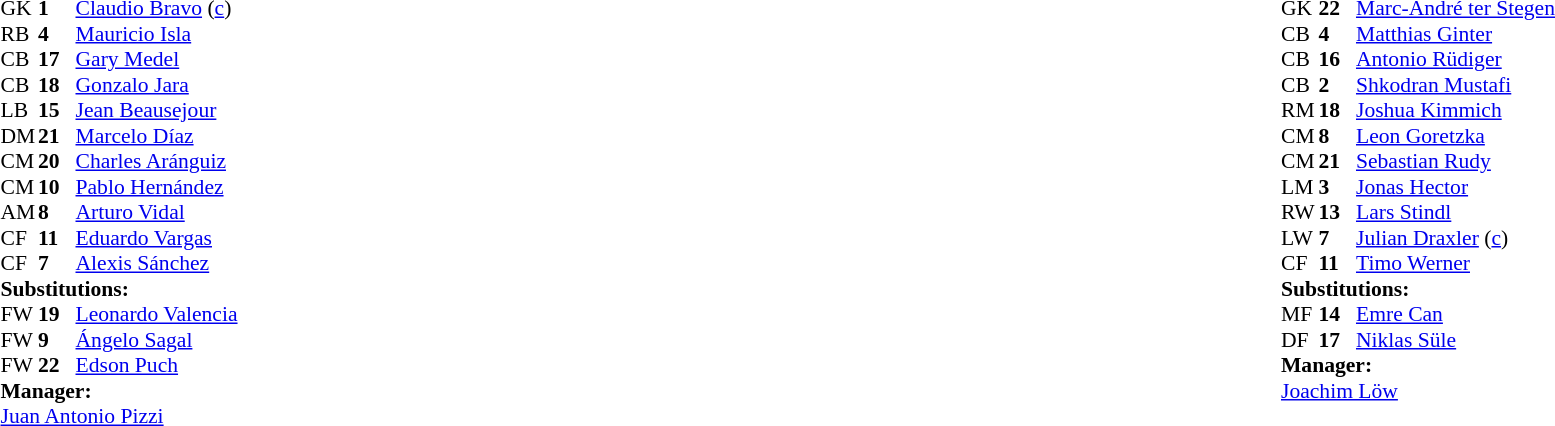<table width="100%">
<tr>
<td valign="top" width="40%"><br><table style="font-size:90%" cellspacing="0" cellpadding="0">
<tr>
<th width=25></th>
<th width=25></th>
</tr>
<tr>
<td>GK</td>
<td><strong>1</strong></td>
<td><a href='#'>Claudio Bravo</a> (<a href='#'>c</a>)</td>
<td></td>
</tr>
<tr>
<td>RB</td>
<td><strong>4</strong></td>
<td><a href='#'>Mauricio Isla</a></td>
</tr>
<tr>
<td>CB</td>
<td><strong>17</strong></td>
<td><a href='#'>Gary Medel</a></td>
</tr>
<tr>
<td>CB</td>
<td><strong>18</strong></td>
<td><a href='#'>Gonzalo Jara</a></td>
<td></td>
</tr>
<tr>
<td>LB</td>
<td><strong>15</strong></td>
<td><a href='#'>Jean Beausejour</a></td>
</tr>
<tr>
<td>DM</td>
<td><strong>21</strong></td>
<td><a href='#'>Marcelo Díaz</a></td>
<td></td>
<td></td>
</tr>
<tr>
<td>CM</td>
<td><strong>20</strong></td>
<td><a href='#'>Charles Aránguiz</a></td>
<td></td>
<td></td>
</tr>
<tr>
<td>CM</td>
<td><strong>10</strong></td>
<td><a href='#'>Pablo Hernández</a></td>
</tr>
<tr>
<td>AM</td>
<td><strong>8</strong></td>
<td><a href='#'>Arturo Vidal</a></td>
<td></td>
</tr>
<tr>
<td>CF</td>
<td><strong>11</strong></td>
<td><a href='#'>Eduardo Vargas</a></td>
<td></td>
<td></td>
</tr>
<tr>
<td>CF</td>
<td><strong>7</strong></td>
<td><a href='#'>Alexis Sánchez</a></td>
</tr>
<tr>
<td colspan=3><strong>Substitutions:</strong></td>
</tr>
<tr>
<td>FW</td>
<td><strong>19</strong></td>
<td><a href='#'>Leonardo Valencia</a></td>
<td></td>
<td></td>
</tr>
<tr>
<td>FW</td>
<td><strong>9</strong></td>
<td><a href='#'>Ángelo Sagal</a></td>
<td></td>
<td></td>
</tr>
<tr>
<td>FW</td>
<td><strong>22</strong></td>
<td><a href='#'>Edson Puch</a></td>
<td></td>
<td></td>
</tr>
<tr>
<td colspan=3><strong>Manager:</strong></td>
</tr>
<tr>
<td colspan=3> <a href='#'>Juan Antonio Pizzi</a></td>
</tr>
</table>
</td>
<td valign="top"></td>
<td valign="top" width="50%"><br><table style="font-size:90%; margin:auto" cellspacing="0" cellpadding="0">
<tr>
<th width=25></th>
<th width=25></th>
</tr>
<tr>
<td>GK</td>
<td><strong>22</strong></td>
<td><a href='#'>Marc-André ter Stegen</a></td>
</tr>
<tr>
<td>CB</td>
<td><strong>4</strong></td>
<td><a href='#'>Matthias Ginter</a></td>
</tr>
<tr>
<td>CB</td>
<td><strong>16</strong></td>
<td><a href='#'>Antonio Rüdiger</a></td>
</tr>
<tr>
<td>CB</td>
<td><strong>2</strong></td>
<td><a href='#'>Shkodran Mustafi</a></td>
</tr>
<tr>
<td>RM</td>
<td><strong>18</strong></td>
<td><a href='#'>Joshua Kimmich</a></td>
<td></td>
</tr>
<tr>
<td>CM</td>
<td><strong>8</strong></td>
<td><a href='#'>Leon Goretzka</a></td>
<td></td>
<td></td>
</tr>
<tr>
<td>CM</td>
<td><strong>21</strong></td>
<td><a href='#'>Sebastian Rudy</a></td>
<td></td>
</tr>
<tr>
<td>LM</td>
<td><strong>3</strong></td>
<td><a href='#'>Jonas Hector</a></td>
</tr>
<tr>
<td>RW</td>
<td><strong>13</strong></td>
<td><a href='#'>Lars Stindl</a></td>
</tr>
<tr>
<td>LW</td>
<td><strong>7</strong></td>
<td><a href='#'>Julian Draxler</a> (<a href='#'>c</a>)</td>
</tr>
<tr>
<td>CF</td>
<td><strong>11</strong></td>
<td><a href='#'>Timo Werner</a></td>
<td></td>
<td></td>
</tr>
<tr>
<td colspan=3><strong>Substitutions:</strong></td>
</tr>
<tr>
<td>MF</td>
<td><strong>14</strong></td>
<td><a href='#'>Emre Can</a></td>
<td></td>
<td></td>
</tr>
<tr>
<td>DF</td>
<td><strong>17</strong></td>
<td><a href='#'>Niklas Süle</a></td>
<td></td>
<td></td>
</tr>
<tr>
<td colspan=3><strong>Manager:</strong></td>
</tr>
<tr>
<td colspan=3><a href='#'>Joachim Löw</a></td>
</tr>
</table>
</td>
</tr>
</table>
